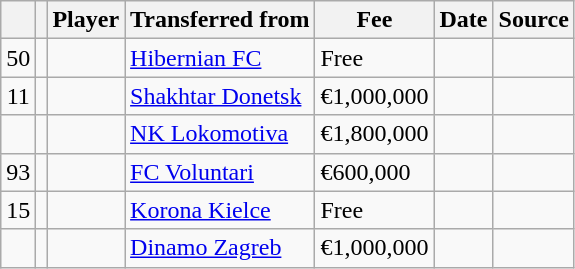<table class="wikitable plainrowheaders sortable">
<tr>
<th></th>
<th></th>
<th scope=col>Player</th>
<th>Transferred from</th>
<th !scope=col; style="width: 65px;">Fee</th>
<th scope=col>Date</th>
<th scope=col>Source</th>
</tr>
<tr>
<td align=center>50</td>
<td align=center></td>
<td></td>
<td> <a href='#'>Hibernian FC</a></td>
<td>Free</td>
<td></td>
<td></td>
</tr>
<tr>
<td align=center>11</td>
<td align=center></td>
<td></td>
<td> <a href='#'>Shakhtar Donetsk</a></td>
<td>€1,000,000</td>
<td></td>
<td></td>
</tr>
<tr>
<td align=center></td>
<td align=center></td>
<td></td>
<td> <a href='#'>NK Lokomotiva</a></td>
<td>€1,800,000</td>
<td></td>
<td></td>
</tr>
<tr>
<td align=center>93</td>
<td align=center></td>
<td></td>
<td> <a href='#'>FC Voluntari</a></td>
<td>€600,000</td>
<td></td>
<td></td>
</tr>
<tr>
<td align=center>15</td>
<td align=center></td>
<td></td>
<td> <a href='#'>Korona Kielce</a></td>
<td>Free</td>
<td></td>
<td></td>
</tr>
<tr>
<td align=center></td>
<td align=center></td>
<td></td>
<td> <a href='#'>Dinamo Zagreb</a></td>
<td>€1,000,000</td>
<td></td>
<td></td>
</tr>
</table>
